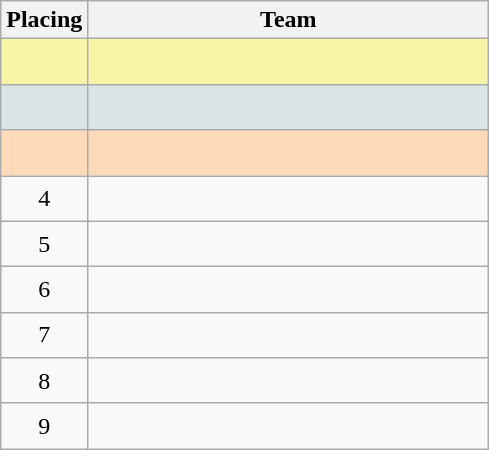<table class="wikitable" style="text-align:center">
<tr>
<th width=15>Placing</th>
<th width=260>Team</th>
</tr>
<tr style="background:#f7f6a8;">
<td style="text-align:center; height:23px;"></td>
<td align=left></td>
</tr>
<tr style="background:#dce5e5;">
<td style="text-align:center; height:23px;"></td>
<td align=left></td>
</tr>
<tr style="background:#ffdab9;">
<td style="text-align:center; height:23px;"></td>
<td align=left></td>
</tr>
<tr>
<td style="text-align:center; height:23px;">4</td>
<td align=left></td>
</tr>
<tr>
<td style="text-align:center; height:23px;">5</td>
<td align=left></td>
</tr>
<tr>
<td style="text-align:center; height:23px;">6</td>
<td align=left></td>
</tr>
<tr>
<td style="text-align:center; height:23px;">7</td>
<td align=left></td>
</tr>
<tr>
<td style="text-align:center; height:23px;">8</td>
<td align=left></td>
</tr>
<tr>
<td style="text-align:center; height:23px;">9</td>
<td align=left></td>
</tr>
</table>
